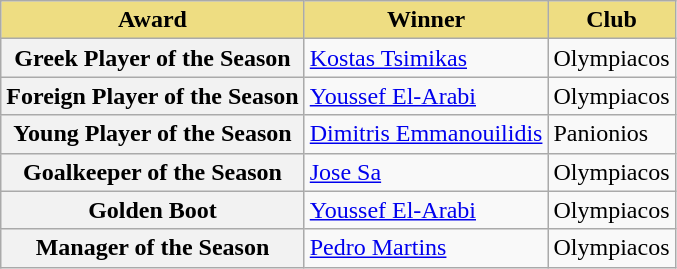<table class="wikitable">
<tr>
<th style="background-color: #eedd82">Award</th>
<th style="background-color: #eedd82">Winner</th>
<th style="background-color: #eedd82">Club</th>
</tr>
<tr>
<th>Greek Player of the Season</th>
<td> <a href='#'>Kostas Tsimikas</a></td>
<td>Olympiacos</td>
</tr>
<tr>
<th>Foreign Player of the Season</th>
<td> <a href='#'>Youssef El-Arabi</a></td>
<td>Olympiacos</td>
</tr>
<tr>
<th>Young Player of the Season</th>
<td> <a href='#'>Dimitris Emmanouilidis</a></td>
<td>Panionios</td>
</tr>
<tr>
<th>Goalkeeper of the Season</th>
<td> <a href='#'>Jose Sa</a></td>
<td>Olympiacos</td>
</tr>
<tr>
<th>Golden Boot</th>
<td> <a href='#'>Youssef El-Arabi</a></td>
<td>Olympiacos</td>
</tr>
<tr>
<th>Manager of the Season</th>
<td> <a href='#'>Pedro Martins</a></td>
<td>Olympiacos</td>
</tr>
</table>
